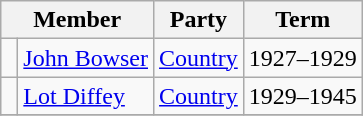<table class="wikitable">
<tr>
<th colspan="2">Member</th>
<th>Party</th>
<th>Term</th>
</tr>
<tr>
<td> </td>
<td><a href='#'>John Bowser</a></td>
<td><a href='#'>Country</a></td>
<td>1927–1929</td>
</tr>
<tr>
<td> </td>
<td><a href='#'>Lot Diffey</a></td>
<td><a href='#'>Country</a></td>
<td>1929–1945</td>
</tr>
<tr>
</tr>
</table>
